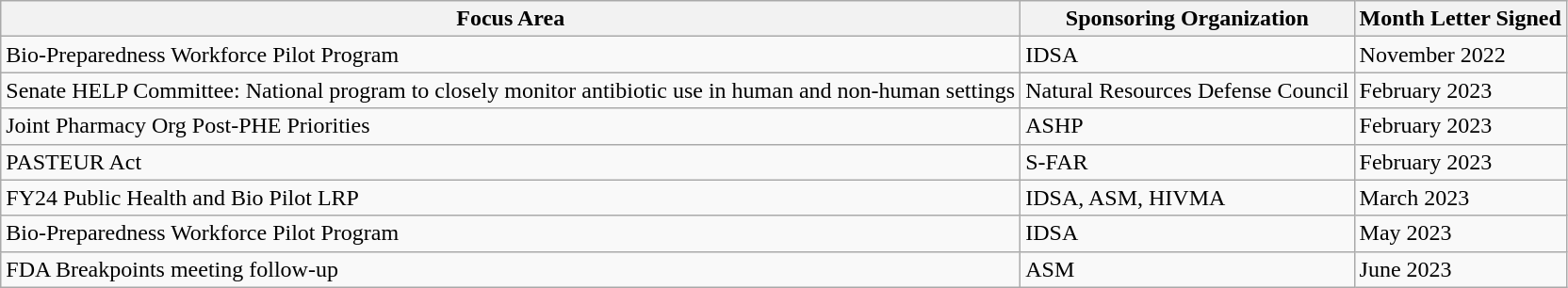<table class="wikitable">
<tr>
<th>Focus Area</th>
<th>Sponsoring Organization</th>
<th>Month Letter Signed</th>
</tr>
<tr>
<td>Bio-Preparedness Workforce Pilot Program</td>
<td>IDSA</td>
<td>November 2022</td>
</tr>
<tr>
<td>Senate HELP Committee: National program to closely monitor antibiotic use in human and non-human settings</td>
<td>Natural Resources Defense Council</td>
<td>February 2023</td>
</tr>
<tr>
<td>Joint Pharmacy Org Post-PHE Priorities</td>
<td>ASHP</td>
<td>February 2023</td>
</tr>
<tr>
<td>PASTEUR Act</td>
<td>S-FAR</td>
<td>February 2023</td>
</tr>
<tr>
<td>FY24 Public Health and Bio Pilot LRP</td>
<td>IDSA, ASM, HIVMA</td>
<td>March 2023</td>
</tr>
<tr>
<td>Bio-Preparedness Workforce Pilot Program</td>
<td>IDSA</td>
<td>May 2023</td>
</tr>
<tr>
<td>FDA Breakpoints meeting follow-up</td>
<td>ASM</td>
<td>June 2023</td>
</tr>
</table>
